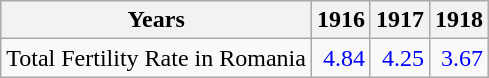<table class="wikitable " style="text-align:right">
<tr>
<th>Years</th>
<th>1916</th>
<th>1917</th>
<th>1918</th>
</tr>
<tr>
<td align="left">Total Fertility Rate in Romania</td>
<td style="text-align:right; color:blue;">4.84</td>
<td style="text-align:right; color:blue;">4.25</td>
<td style="text-align:right; color:blue;">3.67</td>
</tr>
</table>
